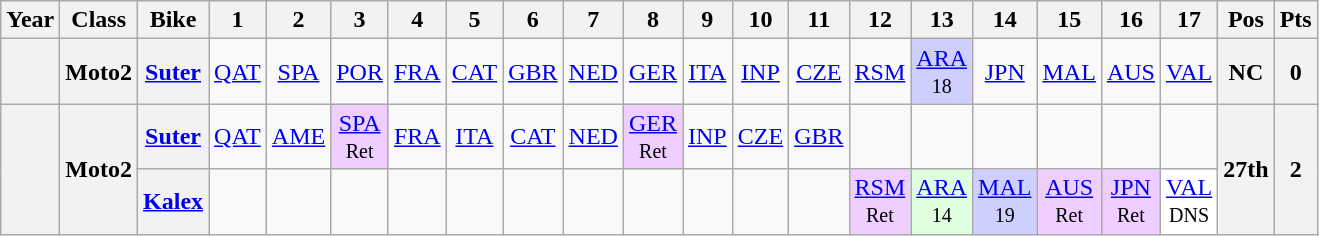<table class="wikitable" style="text-align:center">
<tr>
<th>Year</th>
<th>Class</th>
<th>Bike</th>
<th>1</th>
<th>2</th>
<th>3</th>
<th>4</th>
<th>5</th>
<th>6</th>
<th>7</th>
<th>8</th>
<th>9</th>
<th>10</th>
<th>11</th>
<th>12</th>
<th>13</th>
<th>14</th>
<th>15</th>
<th>16</th>
<th>17</th>
<th>Pos</th>
<th>Pts</th>
</tr>
<tr>
<th align="left"></th>
<th align="left">Moto2</th>
<th align="left"><a href='#'>Suter</a></th>
<td><a href='#'>QAT</a></td>
<td><a href='#'>SPA</a></td>
<td><a href='#'>POR</a></td>
<td><a href='#'>FRA</a></td>
<td><a href='#'>CAT</a></td>
<td><a href='#'>GBR</a></td>
<td><a href='#'>NED</a><br><small></small></td>
<td><a href='#'>GER</a></td>
<td><a href='#'>ITA</a></td>
<td><a href='#'>INP</a></td>
<td><a href='#'>CZE</a></td>
<td><a href='#'>RSM</a></td>
<td style="background:#CFCFFF;"><a href='#'>ARA</a><br><small>18</small></td>
<td><a href='#'>JPN</a></td>
<td><a href='#'>MAL</a></td>
<td><a href='#'>AUS</a></td>
<td><a href='#'>VAL</a></td>
<th>NC</th>
<th>0</th>
</tr>
<tr>
<th align="left" rowspan=2></th>
<th align="left" rowspan=2>Moto2</th>
<th align="left"><a href='#'>Suter</a></th>
<td><a href='#'>QAT</a></td>
<td><a href='#'>AME</a></td>
<td style="background:#efcfff;"><a href='#'>SPA</a><br><small>Ret</small></td>
<td><a href='#'>FRA</a></td>
<td><a href='#'>ITA</a></td>
<td><a href='#'>CAT</a></td>
<td><a href='#'>NED</a></td>
<td style="background:#efcfff;"><a href='#'>GER</a><br><small>Ret</small></td>
<td><a href='#'>INP</a></td>
<td><a href='#'>CZE</a></td>
<td><a href='#'>GBR</a></td>
<td></td>
<td></td>
<td></td>
<td></td>
<td></td>
<td></td>
<th rowspan=2>27th</th>
<th rowspan=2>2</th>
</tr>
<tr>
<th align="left"><a href='#'>Kalex</a></th>
<td></td>
<td></td>
<td></td>
<td></td>
<td></td>
<td></td>
<td></td>
<td></td>
<td></td>
<td></td>
<td></td>
<td style="background:#efcfff;"><a href='#'>RSM</a><br><small>Ret</small></td>
<td style="background:#DFFFDF;"><a href='#'>ARA</a><br><small>14</small></td>
<td style="background:#CFCFFF;"><a href='#'>MAL</a><br><small>19</small></td>
<td style="background:#efcfff;"><a href='#'>AUS</a><br><small>Ret</small></td>
<td style="background:#efcfff;"><a href='#'>JPN</a><br><small>Ret</small></td>
<td style="background:#ffffff;"><a href='#'>VAL</a><br><small>DNS</small></td>
</tr>
</table>
